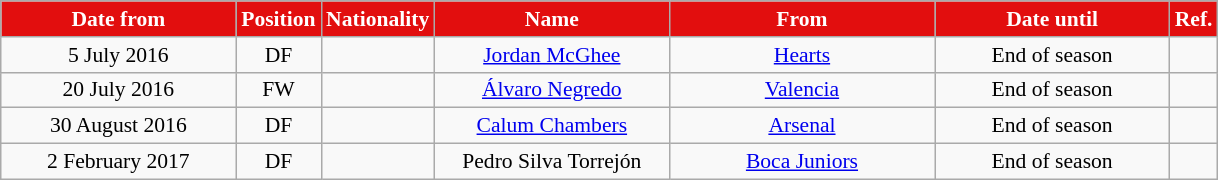<table class="wikitable"  style="text-align:center; font-size:90%; ">
<tr>
<th style="background:#E20E0E; color:white; width:150px;">Date from</th>
<th style="background:#E20E0E; color:white; width:50px;">Position</th>
<th style="background:#E20E0E; color:white; width:50px;">Nationality</th>
<th style="background:#E20E0E; color:white; width:150px;">Name</th>
<th style="background:#E20E0E; color:white; width:170px;">From</th>
<th style="background:#E20E0E; color:white; width:150px;">Date until</th>
<th style="background:#E20E0E; color:white; width:25px;">Ref.</th>
</tr>
<tr>
<td>5 July 2016</td>
<td>DF</td>
<td></td>
<td><a href='#'>Jordan McGhee</a></td>
<td> <a href='#'>Hearts</a></td>
<td>End of season</td>
<td></td>
</tr>
<tr>
<td>20 July 2016</td>
<td>FW</td>
<td></td>
<td><a href='#'>Álvaro Negredo</a></td>
<td> <a href='#'>Valencia</a></td>
<td>End of season</td>
<td></td>
</tr>
<tr>
<td>30 August 2016</td>
<td>DF</td>
<td></td>
<td><a href='#'>Calum Chambers</a></td>
<td> <a href='#'>Arsenal</a></td>
<td>End of season</td>
<td></td>
</tr>
<tr>
<td>2 February 2017</td>
<td>DF</td>
<td></td>
<td>Pedro Silva Torrejón</td>
<td> <a href='#'>Boca Juniors</a></td>
<td>End of season</td>
<td></td>
</tr>
</table>
